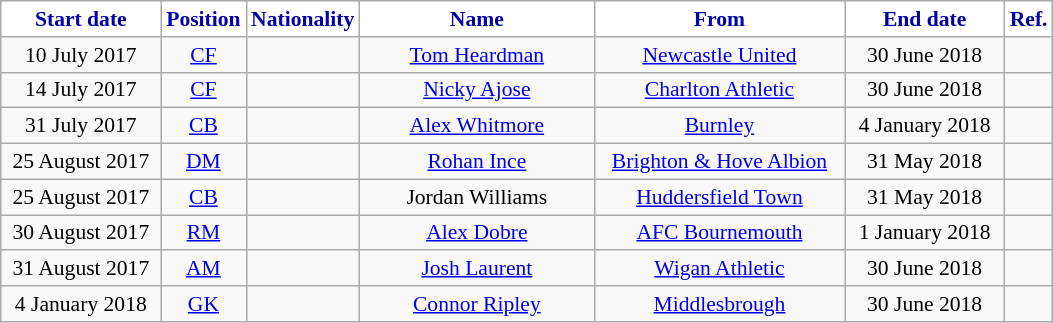<table class="wikitable"  style="text-align:center; font-size:90%; ">
<tr>
<th style="background:#FFFFFF; color:#0000AA; width:100px;">Start date</th>
<th style="background:#FFFFFF; color:#0000AA; width:50px;">Position</th>
<th style="background:#FFFFFF; color:#0000AA; width:50px;">Nationality</th>
<th style="background:#FFFFFF; color:#0000AA; width:150px;">Name</th>
<th style="background:#FFFFFF; color:#0000AA; width:160px;">From</th>
<th style="background:#FFFFFF; color:#0000AA; width:100px;">End date</th>
<th style="background:#FFFFFF; color:#0000AA; width:25px;">Ref.</th>
</tr>
<tr>
<td>10 July 2017</td>
<td><a href='#'>CF</a></td>
<td></td>
<td><a href='#'>Tom Heardman</a></td>
<td><a href='#'>Newcastle United</a></td>
<td>30 June 2018</td>
<td></td>
</tr>
<tr>
<td>14 July 2017</td>
<td><a href='#'>CF</a></td>
<td></td>
<td><a href='#'>Nicky Ajose</a></td>
<td><a href='#'>Charlton Athletic</a></td>
<td>30 June 2018</td>
<td></td>
</tr>
<tr>
<td>31 July 2017</td>
<td><a href='#'>CB</a></td>
<td></td>
<td><a href='#'>Alex Whitmore</a></td>
<td><a href='#'>Burnley</a></td>
<td>4 January 2018</td>
<td></td>
</tr>
<tr>
<td>25 August 2017</td>
<td><a href='#'>DM</a></td>
<td></td>
<td><a href='#'>Rohan Ince</a></td>
<td><a href='#'>Brighton & Hove Albion</a></td>
<td>31 May 2018</td>
<td></td>
</tr>
<tr>
<td>25 August 2017</td>
<td><a href='#'>CB</a></td>
<td></td>
<td>Jordan Williams</td>
<td><a href='#'>Huddersfield Town</a></td>
<td>31 May 2018</td>
<td></td>
</tr>
<tr>
<td>30 August 2017</td>
<td><a href='#'>RM</a></td>
<td></td>
<td><a href='#'>Alex Dobre</a></td>
<td><a href='#'>AFC Bournemouth</a></td>
<td>1 January 2018</td>
<td></td>
</tr>
<tr>
<td>31 August 2017</td>
<td><a href='#'>AM</a></td>
<td></td>
<td><a href='#'>Josh Laurent</a></td>
<td><a href='#'>Wigan Athletic</a></td>
<td>30 June 2018</td>
<td></td>
</tr>
<tr>
<td>4 January 2018</td>
<td><a href='#'>GK</a></td>
<td></td>
<td><a href='#'>Connor Ripley</a></td>
<td><a href='#'>Middlesbrough</a></td>
<td>30 June 2018</td>
<td></td>
</tr>
</table>
